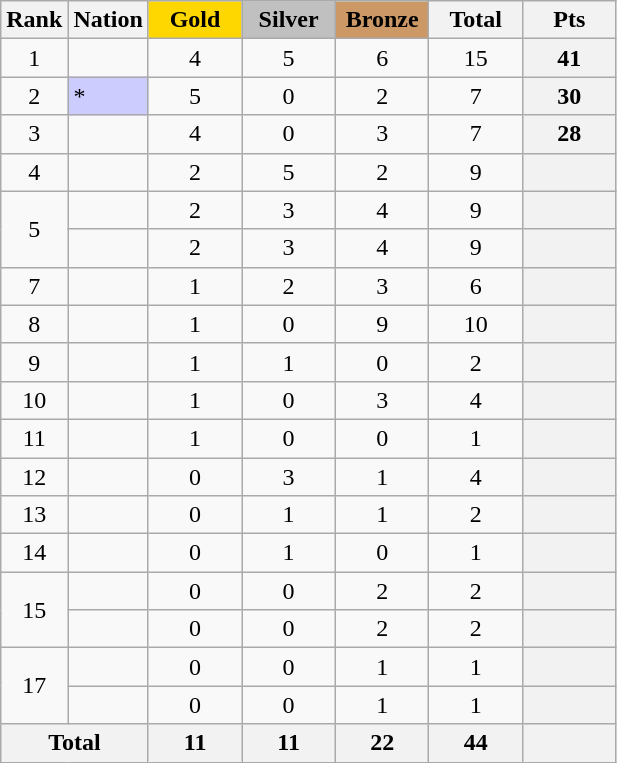<table class="wikitable sortable" style="text-align:center">
<tr>
<th>Rank</th>
<th>Nation</th>
<th width=55 style=background:gold>Gold</th>
<th width=55 style=background:silver>Silver</th>
<th width=55 style=background:#cc9966>Bronze</th>
<th width=55>Total</th>
<th width=55>Pts</th>
</tr>
<tr>
<td>1</td>
<td align=left></td>
<td>4</td>
<td>5</td>
<td>6</td>
<td>15</td>
<th>41</th>
</tr>
<tr>
<td>2</td>
<td bgcolor=#ccccff align=left>*</td>
<td>5</td>
<td>0</td>
<td>2</td>
<td>7</td>
<th>30</th>
</tr>
<tr>
<td>3</td>
<td align=left></td>
<td>4</td>
<td>0</td>
<td>3</td>
<td>7</td>
<th>28</th>
</tr>
<tr>
<td>4</td>
<td align=left></td>
<td>2</td>
<td>5</td>
<td>2</td>
<td>9</td>
<th></th>
</tr>
<tr>
<td rowspan=2>5</td>
<td align=left></td>
<td>2</td>
<td>3</td>
<td>4</td>
<td>9</td>
<th></th>
</tr>
<tr>
<td align=left></td>
<td>2</td>
<td>3</td>
<td>4</td>
<td>9</td>
<th></th>
</tr>
<tr>
<td>7</td>
<td align=left></td>
<td>1</td>
<td>2</td>
<td>3</td>
<td>6</td>
<th></th>
</tr>
<tr>
<td>8</td>
<td align=left></td>
<td>1</td>
<td>0</td>
<td>9</td>
<td>10</td>
<th></th>
</tr>
<tr>
<td>9</td>
<td align=left></td>
<td>1</td>
<td>1</td>
<td>0</td>
<td>2</td>
<th></th>
</tr>
<tr>
<td>10</td>
<td align=left></td>
<td>1</td>
<td>0</td>
<td>3</td>
<td>4</td>
<th></th>
</tr>
<tr>
<td>11</td>
<td align=left></td>
<td>1</td>
<td>0</td>
<td>0</td>
<td>1</td>
<th></th>
</tr>
<tr>
<td>12</td>
<td align=left></td>
<td>0</td>
<td>3</td>
<td>1</td>
<td>4</td>
<th></th>
</tr>
<tr>
<td>13</td>
<td align=left></td>
<td>0</td>
<td>1</td>
<td>1</td>
<td>2</td>
<th></th>
</tr>
<tr>
<td>14</td>
<td align=left></td>
<td>0</td>
<td>1</td>
<td>0</td>
<td>1</td>
<th></th>
</tr>
<tr>
<td rowspan=2>15</td>
<td align=left></td>
<td>0</td>
<td>0</td>
<td>2</td>
<td>2</td>
<th></th>
</tr>
<tr>
<td align=left></td>
<td>0</td>
<td>0</td>
<td>2</td>
<td>2</td>
<th></th>
</tr>
<tr>
<td rowspan=2>17</td>
<td align=left></td>
<td>0</td>
<td>0</td>
<td>1</td>
<td>1</td>
<th></th>
</tr>
<tr>
<td align=left></td>
<td>0</td>
<td>0</td>
<td>1</td>
<td>1</td>
<th></th>
</tr>
<tr>
<th colspan="2">Total</th>
<th>11</th>
<th>11</th>
<th>22</th>
<th>44</th>
<th></th>
</tr>
</table>
